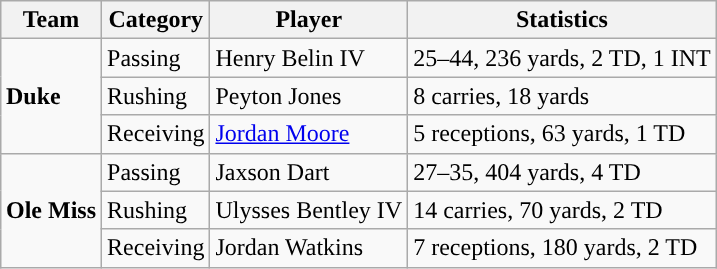<table class="wikitable" style="float: right;">
<tr>
<th>Team</th>
<th>Category</th>
<th>Player</th>
<th>Statistics</th>
</tr>
<tr>
<td rowspan=3><strong>Duke</strong></td>
<td>Passing</td>
<td>Henry Belin IV</td>
<td>25–44, 236 yards, 2 TD, 1 INT</td>
</tr>
<tr>
<td>Rushing</td>
<td>Peyton Jones</td>
<td>8 carries, 18 yards</td>
</tr>
<tr>
<td>Receiving</td>
<td><a href='#'>Jordan Moore</a></td>
<td>5 receptions, 63 yards, 1 TD</td>
</tr>
<tr>
<td rowspan=3><strong>Ole Miss</strong></td>
<td>Passing</td>
<td>Jaxson Dart</td>
<td>27–35, 404 yards, 4 TD</td>
</tr>
<tr>
<td>Rushing</td>
<td>Ulysses Bentley IV</td>
<td>14 carries, 70 yards, 2 TD</td>
</tr>
<tr>
<td>Receiving</td>
<td>Jordan Watkins</td>
<td>7 receptions, 180 yards, 2 TD</td>
</tr>
</table>
